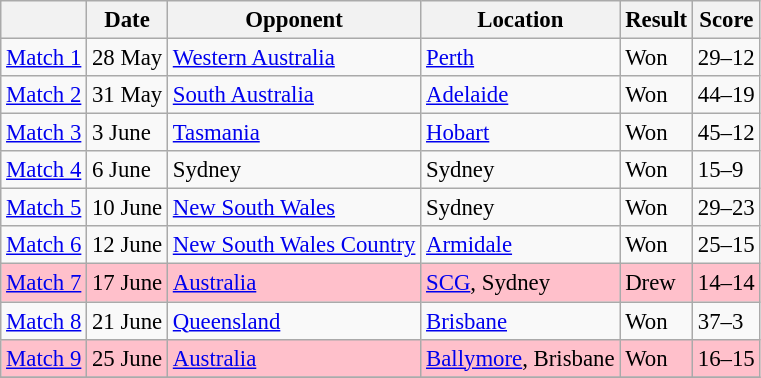<table class="wikitable" style="font-size: 95%;">
<tr>
<th></th>
<th>Date</th>
<th>Opponent</th>
<th>Location</th>
<th>Result</th>
<th>Score</th>
</tr>
<tr>
<td><a href='#'>Match 1</a></td>
<td>28 May</td>
<td><a href='#'>Western Australia</a></td>
<td><a href='#'>Perth</a></td>
<td>Won</td>
<td>29–12</td>
</tr>
<tr>
<td><a href='#'>Match 2</a></td>
<td>31 May</td>
<td><a href='#'>South Australia</a></td>
<td><a href='#'>Adelaide</a></td>
<td>Won</td>
<td>44–19</td>
</tr>
<tr>
<td><a href='#'>Match 3</a></td>
<td>3 June</td>
<td><a href='#'>Tasmania</a></td>
<td><a href='#'>Hobart</a></td>
<td>Won</td>
<td>45–12</td>
</tr>
<tr>
<td><a href='#'>Match 4</a></td>
<td>6 June</td>
<td>Sydney</td>
<td>Sydney</td>
<td>Won</td>
<td>15–9</td>
</tr>
<tr>
<td><a href='#'>Match 5</a></td>
<td>10 June</td>
<td><a href='#'>New South Wales</a></td>
<td>Sydney</td>
<td>Won</td>
<td>29–23</td>
</tr>
<tr>
<td><a href='#'>Match 6</a></td>
<td>12 June</td>
<td><a href='#'>New South Wales Country</a></td>
<td><a href='#'>Armidale</a></td>
<td>Won</td>
<td>25–15</td>
</tr>
<tr style="background:pink">
<td><a href='#'>Match 7</a></td>
<td>17 June</td>
<td><a href='#'>Australia</a></td>
<td><a href='#'>SCG</a>, Sydney</td>
<td>Drew</td>
<td>14–14</td>
</tr>
<tr>
<td><a href='#'>Match 8</a></td>
<td>21 June</td>
<td><a href='#'>Queensland</a></td>
<td><a href='#'>Brisbane</a></td>
<td>Won</td>
<td>37–3</td>
</tr>
<tr style="background:pink">
<td><a href='#'>Match 9</a></td>
<td>25 June</td>
<td><a href='#'>Australia</a></td>
<td><a href='#'>Ballymore</a>, Brisbane</td>
<td>Won</td>
<td>16–15</td>
</tr>
<tr>
</tr>
</table>
